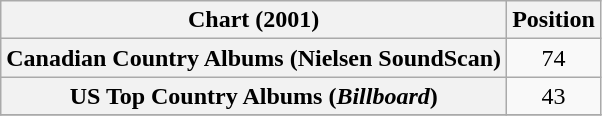<table class="wikitable plainrowheaders" style="text-align:center;">
<tr>
<th>Chart (2001)</th>
<th>Position</th>
</tr>
<tr>
<th scope="row">Canadian Country Albums (Nielsen SoundScan)</th>
<td>74</td>
</tr>
<tr>
<th scope="row">US Top Country Albums (<em>Billboard</em>)</th>
<td>43</td>
</tr>
<tr>
</tr>
</table>
